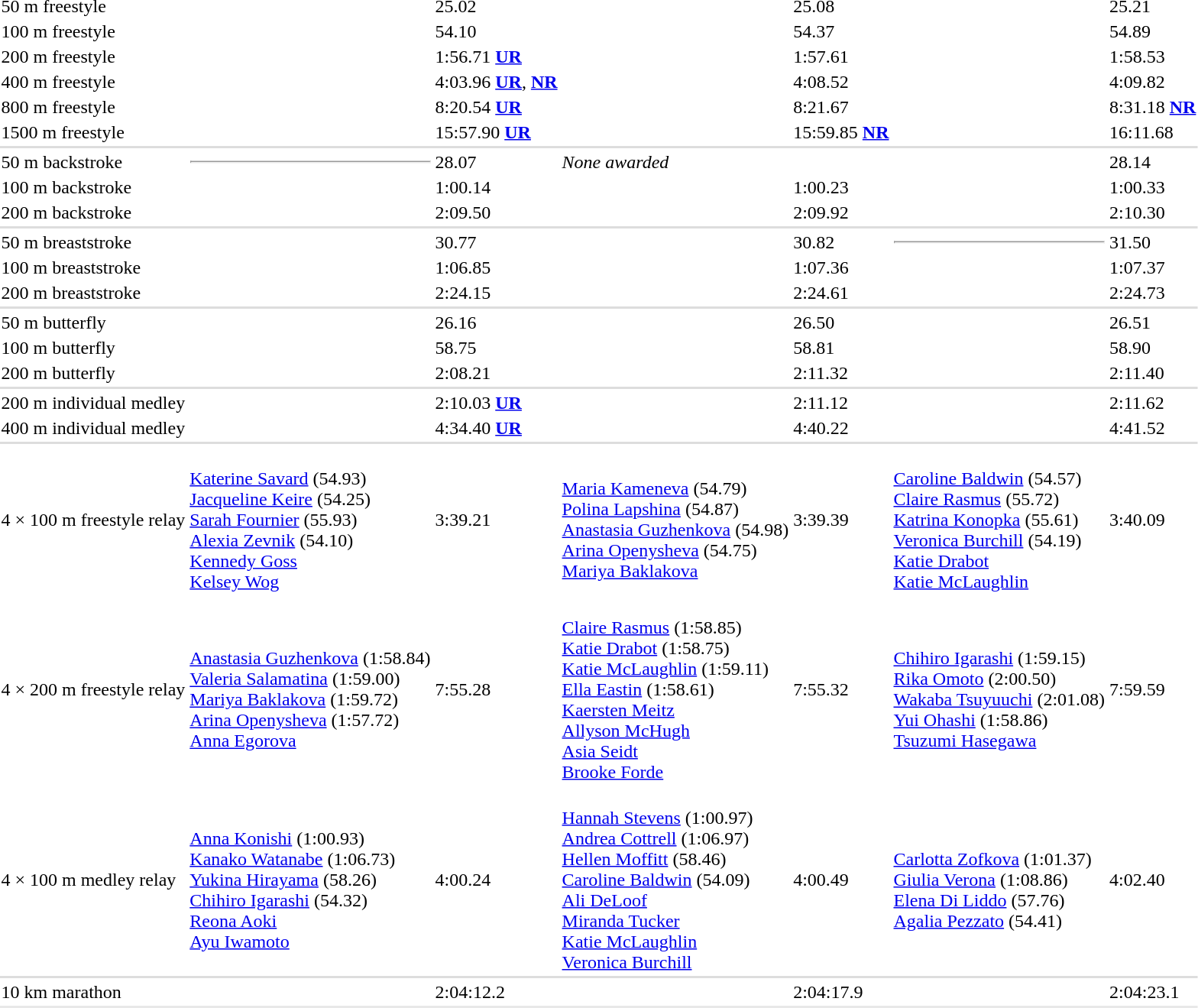<table>
<tr>
<td>50 m freestyle<br></td>
<td></td>
<td>25.02</td>
<td></td>
<td>25.08</td>
<td></td>
<td>25.21</td>
</tr>
<tr>
<td>100 m freestyle<br></td>
<td></td>
<td>54.10</td>
<td></td>
<td>54.37</td>
<td></td>
<td>54.89</td>
</tr>
<tr>
<td>200 m freestyle<br></td>
<td></td>
<td>1:56.71 <strong><a href='#'>UR</a></strong></td>
<td></td>
<td>1:57.61</td>
<td></td>
<td>1:58.53</td>
</tr>
<tr>
<td>400 m freestyle<br></td>
<td></td>
<td>4:03.96 <strong><a href='#'>UR</a></strong>, <strong><a href='#'>NR</a></strong></td>
<td></td>
<td>4:08.52</td>
<td></td>
<td>4:09.82</td>
</tr>
<tr>
<td>800 m freestyle<br></td>
<td></td>
<td>8:20.54 <strong><a href='#'>UR</a></strong></td>
<td></td>
<td>8:21.67</td>
<td></td>
<td>8:31.18 <strong><a href='#'>NR</a></strong></td>
</tr>
<tr>
<td>1500 m freestyle<br></td>
<td></td>
<td>15:57.90 <strong><a href='#'>UR</a></strong></td>
<td></td>
<td>15:59.85 <strong><a href='#'>NR</a></strong></td>
<td></td>
<td>16:11.68</td>
</tr>
<tr bgcolor=#DDDDDD>
<td colspan=7></td>
</tr>
<tr>
<td>50 m backstroke<br></td>
<td><hr></td>
<td>28.07</td>
<td><em>None awarded</em></td>
<td></td>
<td></td>
<td>28.14</td>
</tr>
<tr>
<td>100 m backstroke<br></td>
<td></td>
<td>1:00.14</td>
<td></td>
<td>1:00.23</td>
<td></td>
<td>1:00.33</td>
</tr>
<tr>
<td>200 m backstroke<br></td>
<td></td>
<td>2:09.50</td>
<td></td>
<td>2:09.92</td>
<td></td>
<td>2:10.30</td>
</tr>
<tr bgcolor=#DDDDDD>
<td colspan=7></td>
</tr>
<tr>
<td>50 m breaststroke<br></td>
<td></td>
<td>30.77</td>
<td></td>
<td>30.82</td>
<td><hr></td>
<td>31.50</td>
</tr>
<tr>
<td>100 m breaststroke<br></td>
<td></td>
<td>1:06.85</td>
<td></td>
<td>1:07.36</td>
<td></td>
<td>1:07.37</td>
</tr>
<tr>
<td>200 m breaststroke<br></td>
<td></td>
<td>2:24.15</td>
<td></td>
<td>2:24.61</td>
<td></td>
<td>2:24.73</td>
</tr>
<tr bgcolor=#DDDDDD>
<td colspan=7></td>
</tr>
<tr>
<td>50 m butterfly<br></td>
<td></td>
<td>26.16</td>
<td></td>
<td>26.50</td>
<td></td>
<td>26.51</td>
</tr>
<tr>
<td>100 m butterfly<br></td>
<td></td>
<td>58.75</td>
<td></td>
<td>58.81</td>
<td></td>
<td>58.90</td>
</tr>
<tr>
<td>200 m butterfly<br></td>
<td></td>
<td>2:08.21</td>
<td></td>
<td>2:11.32</td>
<td></td>
<td>2:11.40</td>
</tr>
<tr bgcolor=#DDDDDD>
<td colspan=7></td>
</tr>
<tr>
<td>200 m individual medley<br></td>
<td></td>
<td>2:10.03 <strong><a href='#'>UR</a></strong></td>
<td></td>
<td>2:11.12</td>
<td></td>
<td>2:11.62</td>
</tr>
<tr>
<td>400 m individual medley<br></td>
<td></td>
<td>4:34.40 <strong><a href='#'>UR</a></strong></td>
<td></td>
<td>4:40.22</td>
<td></td>
<td>4:41.52</td>
</tr>
<tr bgcolor=#DDDDDD>
<td colspan=7></td>
</tr>
<tr>
<td>4 × 100 m freestyle relay<br></td>
<td><br><a href='#'>Katerine Savard</a> (54.93)<br><a href='#'>Jacqueline Keire</a> (54.25)<br><a href='#'>Sarah Fournier</a> (55.93)<br><a href='#'>Alexia Zevnik</a> (54.10)<br><a href='#'>Kennedy Goss</a><br><a href='#'>Kelsey Wog</a></td>
<td>3:39.21</td>
<td><br><a href='#'>Maria Kameneva</a> (54.79)<br><a href='#'>Polina Lapshina</a> (54.87)<br><a href='#'>Anastasia Guzhenkova</a> (54.98)<br><a href='#'>Arina Openysheva</a> (54.75)<br><a href='#'>Mariya Baklakova</a></td>
<td>3:39.39</td>
<td><br><a href='#'>Caroline Baldwin</a> (54.57)<br><a href='#'>Claire Rasmus</a> (55.72)<br><a href='#'>Katrina Konopka</a> (55.61)<br><a href='#'>Veronica Burchill</a> (54.19)<br><a href='#'>Katie Drabot</a><br><a href='#'>Katie McLaughlin</a></td>
<td>3:40.09</td>
</tr>
<tr>
<td>4 × 200 m freestyle relay<br></td>
<td><br><a href='#'>Anastasia Guzhenkova</a> (1:58.84)<br><a href='#'>Valeria Salamatina</a> (1:59.00)<br><a href='#'>Mariya Baklakova</a> (1:59.72)<br><a href='#'>Arina Openysheva</a> (1:57.72)<br><a href='#'>Anna Egorova</a></td>
<td>7:55.28</td>
<td><br><a href='#'>Claire Rasmus</a> (1:58.85)<br><a href='#'>Katie Drabot</a> (1:58.75)<br><a href='#'>Katie McLaughlin</a> (1:59.11)<br><a href='#'>Ella Eastin</a> (1:58.61)<br><a href='#'>Kaersten Meitz</a><br><a href='#'>Allyson McHugh</a><br><a href='#'>Asia Seidt</a><br><a href='#'>Brooke Forde</a></td>
<td>7:55.32</td>
<td><br><a href='#'>Chihiro Igarashi</a> (1:59.15)<br><a href='#'>Rika Omoto</a> (2:00.50)<br><a href='#'>Wakaba Tsuyuuchi</a> (2:01.08)<br><a href='#'>Yui Ohashi</a> (1:58.86)<br><a href='#'>Tsuzumi Hasegawa</a></td>
<td>7:59.59</td>
</tr>
<tr>
<td>4 × 100 m medley relay<br></td>
<td><br><a href='#'>Anna Konishi</a> (1:00.93)<br><a href='#'>Kanako Watanabe</a> (1:06.73)<br><a href='#'>Yukina Hirayama</a> (58.26)<br><a href='#'>Chihiro Igarashi</a> (54.32)<br><a href='#'>Reona Aoki</a><br><a href='#'>Ayu Iwamoto</a></td>
<td>4:00.24</td>
<td><br><a href='#'>Hannah Stevens</a> (1:00.97)<br><a href='#'>Andrea Cottrell</a> (1:06.97)<br><a href='#'>Hellen Moffitt</a> (58.46)<br><a href='#'>Caroline Baldwin</a> (54.09)<br><a href='#'>Ali DeLoof</a><br><a href='#'>Miranda Tucker</a><br><a href='#'>Katie McLaughlin</a><br><a href='#'>Veronica Burchill</a></td>
<td>4:00.49</td>
<td><br><a href='#'>Carlotta Zofkova</a> (1:01.37)<br><a href='#'>Giulia Verona</a> (1:08.86)<br><a href='#'>Elena Di Liddo</a> (57.76)<br><a href='#'>Agalia Pezzato</a> (54.41)</td>
<td>4:02.40</td>
</tr>
<tr bgcolor=#DDDDDD>
<td colspan=7></td>
</tr>
<tr>
<td>10 km marathon<br></td>
<td></td>
<td>2:04:12.2</td>
<td></td>
<td>2:04:17.9</td>
<td></td>
<td>2:04:23.1</td>
</tr>
<tr bgcolor= e8e8e8>
<td colspan=7></td>
</tr>
</table>
